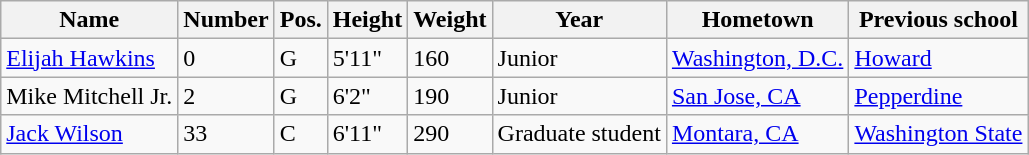<table class="wikitable sortable" border="1">
<tr>
<th>Name</th>
<th>Number</th>
<th>Pos.</th>
<th>Height</th>
<th>Weight</th>
<th>Year</th>
<th>Hometown</th>
<th class="unsortable">Previous school</th>
</tr>
<tr>
<td><a href='#'>Elijah Hawkins</a></td>
<td>0</td>
<td>G</td>
<td>5'11"</td>
<td>160</td>
<td>Junior</td>
<td><a href='#'>Washington, D.C.</a></td>
<td><a href='#'>Howard</a></td>
</tr>
<tr>
<td>Mike Mitchell Jr.</td>
<td>2</td>
<td>G</td>
<td>6'2"</td>
<td>190</td>
<td>Junior</td>
<td><a href='#'>San Jose, CA</a></td>
<td><a href='#'>Pepperdine</a></td>
</tr>
<tr>
<td><a href='#'>Jack Wilson</a></td>
<td>33</td>
<td>C</td>
<td>6'11"</td>
<td>290</td>
<td>Graduate student</td>
<td><a href='#'>Montara, CA</a></td>
<td><a href='#'>Washington State</a></td>
</tr>
</table>
